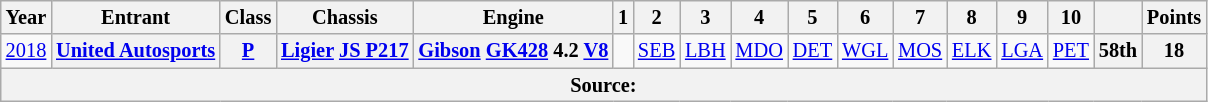<table class="wikitable" style="text-align:center; font-size:85%">
<tr>
<th>Year</th>
<th>Entrant</th>
<th>Class</th>
<th>Chassis</th>
<th>Engine</th>
<th>1</th>
<th>2</th>
<th>3</th>
<th>4</th>
<th>5</th>
<th>6</th>
<th>7</th>
<th>8</th>
<th>9</th>
<th>10</th>
<th></th>
<th>Points</th>
</tr>
<tr>
<td id=2018F><a href='#'>2018</a></td>
<th nowrap><a href='#'>United Autosports</a></th>
<th><a href='#'>P</a></th>
<th nowrap><a href='#'>Ligier</a> <a href='#'>JS P217</a></th>
<th nowrap><a href='#'>Gibson</a> <a href='#'>GK428</a> 4.2 <a href='#'>V8</a></th>
<td></td>
<td><a href='#'>SEB</a></td>
<td><a href='#'>LBH</a></td>
<td><a href='#'>MDO</a></td>
<td><a href='#'>DET</a></td>
<td><a href='#'>WGL</a></td>
<td><a href='#'>MOS</a></td>
<td><a href='#'>ELK</a></td>
<td><a href='#'>LGA</a></td>
<td><a href='#'>PET</a></td>
<th>58th</th>
<th>18</th>
</tr>
<tr>
<th colspan="100">Source:</th>
</tr>
</table>
